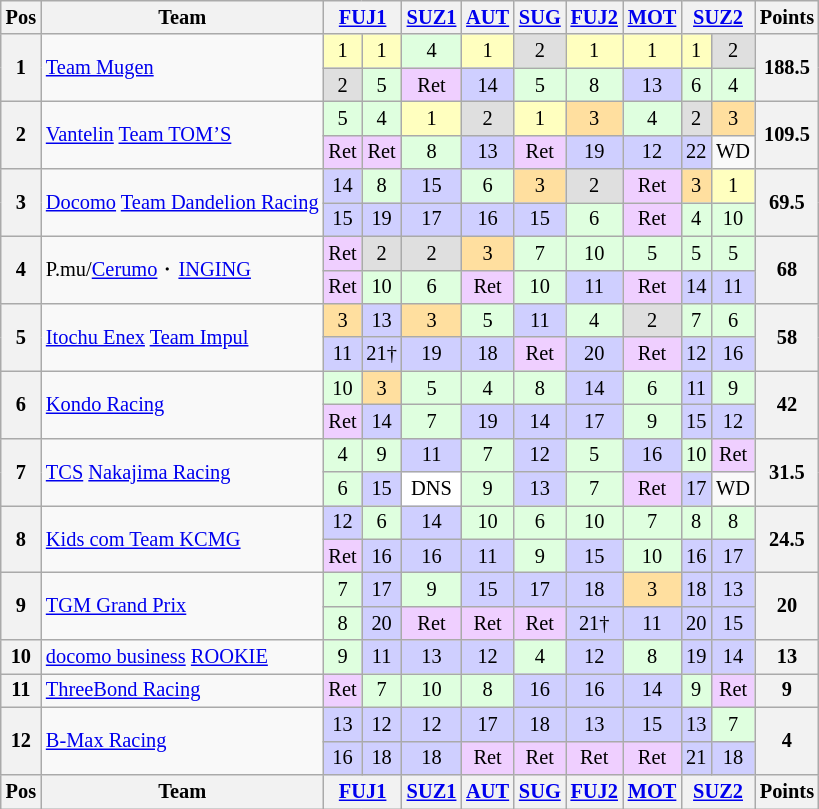<table class="wikitable" style="font-size:85%; text-align:center">
<tr>
<th valign="middle">Pos</th>
<th valign="middle">Team</th>
<th colspan="2"><a href='#'>FUJ1</a></th>
<th><a href='#'>SUZ1</a></th>
<th><a href='#'>AUT</a></th>
<th><a href='#'>SUG</a></th>
<th><a href='#'>FUJ2</a></th>
<th><a href='#'>MOT</a></th>
<th colspan="2"><a href='#'>SUZ2</a></th>
<th valign="middle">Points</th>
</tr>
<tr>
<th rowspan="2">1</th>
<td rowspan="2" align="left"> <a href='#'>Team Mugen</a></td>
<td bgcolor="#FFFFBF">1</td>
<td bgcolor="#FFFFBF">1</td>
<td bgcolor="#DFFFDF">4</td>
<td bgcolor="#FFFFBF">1</td>
<td bgcolor="#DFDFDF">2</td>
<td bgcolor="#FFFFBF">1</td>
<td bgcolor="#FFFFBF">1</td>
<td bgcolor="#FFFFBF">1</td>
<td bgcolor="#DFDFDF">2</td>
<th rowspan="2">188.5</th>
</tr>
<tr>
<td bgcolor="#DFDFDF">2</td>
<td bgcolor="#DFFFDF">5</td>
<td bgcolor="#EFCFFF">Ret</td>
<td bgcolor="#CFCFFF">14</td>
<td bgcolor="#DFFFDF">5</td>
<td bgcolor="#DFFFDF">8</td>
<td bgcolor="#CFCFFF">13</td>
<td bgcolor="#DFFFDF">6</td>
<td bgcolor="#DFFFDF">4</td>
</tr>
<tr>
<th rowspan="2">2</th>
<td rowspan="2" align="left"> <a href='#'>Vantelin</a> <a href='#'>Team TOM’S</a></td>
<td bgcolor="#DFFFDF">5</td>
<td bgcolor="#DFFFDF">4</td>
<td bgcolor="#FFFFBF">1</td>
<td bgcolor="#DFDFDF">2</td>
<td bgcolor="#FFFFBF">1</td>
<td bgcolor="#FFDF9F">3</td>
<td bgcolor="#DFFFDF">4</td>
<td bgcolor="#DFDFDF">2</td>
<td bgcolor="#FFDF9F">3</td>
<th rowspan="2">109.5</th>
</tr>
<tr>
<td bgcolor="#EFCFFF">Ret</td>
<td bgcolor="#EFCFFF">Ret</td>
<td bgcolor="#DFFFDF">8</td>
<td bgcolor="#CFCFFF">13</td>
<td bgcolor="#EFCFFF">Ret</td>
<td bgcolor="#CFCFFF">19</td>
<td bgcolor="#CFCFFF">12</td>
<td bgcolor="#CFCFFF">22</td>
<td>WD</td>
</tr>
<tr>
<th rowspan="2">3</th>
<td rowspan="2" align="left"> <a href='#'>Docomo</a> <a href='#'>Team Dandelion Racing</a></td>
<td bgcolor="#CFCFFF">14</td>
<td bgcolor="#DFFFDF">8</td>
<td bgcolor="#CFCFFF">15</td>
<td bgcolor="#DFFFDF">6</td>
<td bgcolor="#FFDF9F">3</td>
<td bgcolor="#DFDFDF">2</td>
<td bgcolor="#EFCFFF">Ret</td>
<td bgcolor="#FFDF9F">3</td>
<td bgcolor="#FFFFBF">1</td>
<th rowspan="2">69.5</th>
</tr>
<tr>
<td bgcolor="#CFCFFF">15</td>
<td bgcolor="#CFCFFF">19</td>
<td bgcolor="#CFCFFF">17</td>
<td bgcolor="#CFCFFF">16</td>
<td bgcolor="#CFCFFF">15</td>
<td bgcolor="#DFFFDF">6</td>
<td bgcolor="#EFCFFF">Ret</td>
<td bgcolor="#DFFFDF">4</td>
<td bgcolor="#DFFFDF">10</td>
</tr>
<tr>
<th rowspan="2">4</th>
<td rowspan="2" align="left"> P.mu/<a href='#'>Cerumo</a>・<a href='#'>INGING</a></td>
<td bgcolor="#EFCFFF">Ret</td>
<td bgcolor="#DFDFDF">2</td>
<td bgcolor="#DFDFDF">2</td>
<td bgcolor="#FFDF9F">3</td>
<td bgcolor="#DFFFDF">7</td>
<td bgcolor="#DFFFDF">10</td>
<td bgcolor="#DFFFDF">5</td>
<td bgcolor="#DFFFDF">5</td>
<td bgcolor="#DFFFDF">5</td>
<th rowspan="2">68</th>
</tr>
<tr>
<td bgcolor="#EFCFFF">Ret</td>
<td bgcolor="#DFFFDF">10</td>
<td bgcolor="#DFFFDF">6</td>
<td bgcolor="#EFCFFF">Ret</td>
<td bgcolor="#DFFFDF">10</td>
<td bgcolor="#CFCFFF">11</td>
<td bgcolor="#EFCFFF">Ret</td>
<td bgcolor="#CFCFFF">14</td>
<td bgcolor="#CFCFFF">11</td>
</tr>
<tr>
<th rowspan="2">5</th>
<td rowspan="2" align="left"> <a href='#'>Itochu Enex</a> <a href='#'>Team Impul</a></td>
<td bgcolor="#FFDF9F">3</td>
<td bgcolor="#CFCFFF">13</td>
<td bgcolor="#FFDF9F">3</td>
<td bgcolor="#DFFFDF">5</td>
<td bgcolor="#CFCFFF">11</td>
<td bgcolor="#DFFFDF">4</td>
<td bgcolor="#DFDFDF">2</td>
<td bgcolor="#DFFFDF">7</td>
<td bgcolor="#DFFFDF">6</td>
<th rowspan="2">58</th>
</tr>
<tr>
<td bgcolor="#CFCFFF">11</td>
<td bgcolor="#CFCFFF">21†</td>
<td bgcolor="#CFCFFF">19</td>
<td bgcolor="#CFCFFF">18</td>
<td bgcolor="#EFCFFF">Ret</td>
<td bgcolor="#CFCFFF">20</td>
<td bgcolor="#EFCFFF">Ret</td>
<td bgcolor="#CFCFFF">12</td>
<td bgcolor="#CFCFFF">16</td>
</tr>
<tr>
<th rowspan="2">6</th>
<td rowspan="2" align="left"> <a href='#'>Kondo Racing</a></td>
<td bgcolor="#DFFFDF">10</td>
<td bgcolor="#FFDF9F">3</td>
<td bgcolor="#DFFFDF">5</td>
<td bgcolor="#DFFFDF">4</td>
<td bgcolor="#DFFFDF">8</td>
<td bgcolor="#CFCFFF">14</td>
<td bgcolor="#DFFFDF">6</td>
<td bgcolor="#CFCFFF">11</td>
<td bgcolor="#DFFFDF">9</td>
<th rowspan="2">42</th>
</tr>
<tr>
<td bgcolor="#EFCFFF">Ret</td>
<td bgcolor="#CFCFFF">14</td>
<td bgcolor="#DFFFDF">7</td>
<td bgcolor="#CFCFFF">19</td>
<td bgcolor="#CFCFFF">14</td>
<td bgcolor="#CFCFFF">17</td>
<td bgcolor="#DFFFDF">9</td>
<td bgcolor="#CFCFFF">15</td>
<td bgcolor="#CFCFFF">12</td>
</tr>
<tr>
<th rowspan="2">7</th>
<td rowspan="2" align="left"> <a href='#'>TCS</a> <a href='#'>Nakajima Racing</a></td>
<td bgcolor="#DFFFDF">4</td>
<td bgcolor="#DFFFDF">9</td>
<td bgcolor="#CFCFFF">11</td>
<td bgcolor="#DFFFDF">7</td>
<td bgcolor="#CFCFFF">12</td>
<td bgcolor="#DFFFDF">5</td>
<td bgcolor="#CFCFFF">16</td>
<td bgcolor="#DFFFDF">10</td>
<td bgcolor="#EFCFFF">Ret</td>
<th rowspan="2">31.5</th>
</tr>
<tr>
<td bgcolor="#DFFFDF">6</td>
<td bgcolor="#CFCFFF">15</td>
<td bgcolor="#FFFFFF">DNS</td>
<td bgcolor="#DFFFDF">9</td>
<td bgcolor="#CFCFFF">13</td>
<td bgcolor="#DFFFDF">7</td>
<td bgcolor="#EFCFFF">Ret</td>
<td bgcolor="#CFCFFF">17</td>
<td>WD</td>
</tr>
<tr>
<th rowspan="2">8</th>
<td rowspan="2" align="left"> <a href='#'>Kids com Team KCMG</a></td>
<td bgcolor="#CFCFFF">12</td>
<td bgcolor="#DFFFDF">6</td>
<td bgcolor="#CFCFFF">14</td>
<td bgcolor="#DFFFDF">10</td>
<td bgcolor="#DFFFDF">6</td>
<td bgcolor="#DFFFDF">10</td>
<td bgcolor="#DFFFDF">7</td>
<td bgcolor="#DFFFDF">8</td>
<td bgcolor="#DFFFDF">8</td>
<th rowspan="2">24.5</th>
</tr>
<tr>
<td bgcolor="#EFCFFF">Ret</td>
<td bgcolor="#CFCFFF">16</td>
<td bgcolor="#CFCFFF">16</td>
<td bgcolor="#CFCFFF">11</td>
<td bgcolor="#DFFFDF">9</td>
<td bgcolor="#CFCFFF">15</td>
<td bgcolor="#DFFFDF">10</td>
<td bgcolor="#CFCFFF">16</td>
<td bgcolor="#CFCFFF">17</td>
</tr>
<tr>
<th rowspan="2">9</th>
<td rowspan="2" align="left"> <a href='#'>TGM Grand Prix</a></td>
<td bgcolor="#DFFFDF">7</td>
<td bgcolor="#CFCFFF">17</td>
<td bgcolor="#DFFFDF">9</td>
<td bgcolor="#CFCFFF">15</td>
<td bgcolor="#CFCFFF">17</td>
<td bgcolor="#CFCFFF">18</td>
<td bgcolor="#FFDF9F">3</td>
<td bgcolor="#CFCFFF">18</td>
<td bgcolor="#CFCFFF">13</td>
<th rowspan="2">20</th>
</tr>
<tr>
<td bgcolor="#DFFFDF">8</td>
<td bgcolor="#CFCFFF">20</td>
<td bgcolor="#EFCFFF">Ret</td>
<td bgcolor="#EFCFFF">Ret</td>
<td bgcolor="#EFCFFF">Ret</td>
<td bgcolor="#CFCFFF">21†</td>
<td bgcolor="#CFCFFF">11</td>
<td bgcolor="#CFCFFF">20</td>
<td bgcolor="#CFCFFF">15</td>
</tr>
<tr>
<th>10</th>
<td align="left"> <a href='#'>docomo business</a> <a href='#'>ROOKIE</a></td>
<td bgcolor="#DFFFDF">9</td>
<td bgcolor="#CFCFFF">11</td>
<td bgcolor="#CFCFFF">13</td>
<td bgcolor="#CFCFFF">12</td>
<td bgcolor="#DFFFDF">4</td>
<td bgcolor="#CFCFFF">12</td>
<td bgcolor="#DFFFDF">8</td>
<td bgcolor="#CFCFFF">19</td>
<td bgcolor="#CFCFFF">14</td>
<th>13</th>
</tr>
<tr>
<th>11</th>
<td align="left"> <a href='#'>ThreeBond Racing</a></td>
<td bgcolor="#EFCFFF">Ret</td>
<td bgcolor="#DFFFDF">7</td>
<td bgcolor="#DFFFDF">10</td>
<td bgcolor="#DFFFDF">8</td>
<td bgcolor="#CFCFFF">16</td>
<td bgcolor="#CFCFFF">16</td>
<td bgcolor="#CFCFFF">14</td>
<td bgcolor="#DFFFDF">9</td>
<td bgcolor="#EFCFFF">Ret</td>
<th>9</th>
</tr>
<tr>
<th rowspan="2">12</th>
<td rowspan="2" align="left"> <a href='#'>B-Max Racing</a></td>
<td bgcolor="#CFCFFF">13</td>
<td bgcolor="#CFCFFF">12</td>
<td bgcolor="#CFCFFF">12</td>
<td bgcolor="#CFCFFF">17</td>
<td bgcolor="#CFCFFF">18</td>
<td bgcolor="#CFCFFF">13</td>
<td bgcolor="#CFCFFF">15</td>
<td bgcolor="#CFCFFF">13</td>
<td bgcolor="#DFFFDF">7</td>
<th rowspan="2">4</th>
</tr>
<tr>
<td bgcolor="#CFCFFF">16</td>
<td bgcolor="#CFCFFF">18</td>
<td bgcolor="#CFCFFF">18</td>
<td bgcolor="#EFCFFF">Ret</td>
<td bgcolor="#EFCFFF">Ret</td>
<td bgcolor="#EFCFFF">Ret</td>
<td bgcolor="#EFCFFF">Ret</td>
<td bgcolor="#CFCFFF">21</td>
<td bgcolor="#CFCFFF">18</td>
</tr>
<tr>
<th>Pos</th>
<th>Team</th>
<th colspan="2"><a href='#'>FUJ1</a></th>
<th><a href='#'>SUZ1</a></th>
<th><a href='#'>AUT</a></th>
<th><a href='#'>SUG</a></th>
<th><a href='#'>FUJ2</a></th>
<th><a href='#'>MOT</a></th>
<th colspan="2"><a href='#'>SUZ2</a></th>
<th>Points</th>
</tr>
</table>
